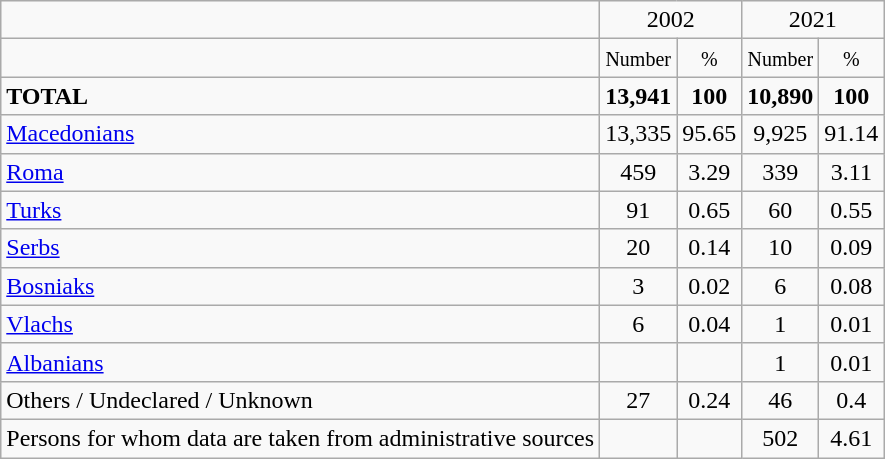<table class="wikitable">
<tr>
<td></td>
<td colspan="2" align="center">2002</td>
<td colspan="2" align="center">2021</td>
</tr>
<tr>
<td></td>
<td align="center"><small>Number</small></td>
<td align="center"><small>%</small></td>
<td align="center"><small>Number</small></td>
<td align="center"><small>%</small></td>
</tr>
<tr>
<td><strong>TOTAL</strong></td>
<td align="center"><strong>13,941</strong></td>
<td align="center"><strong>100</strong></td>
<td align="center"><strong>10,890</strong></td>
<td align="center"><strong>100</strong></td>
</tr>
<tr>
<td><a href='#'>Macedonians</a></td>
<td align="center">13,335</td>
<td align="center">95.65</td>
<td align="center">9,925</td>
<td align="center">91.14</td>
</tr>
<tr>
<td><a href='#'>Roma</a></td>
<td align="center">459</td>
<td align="center">3.29</td>
<td align="center">339</td>
<td align="center">3.11</td>
</tr>
<tr>
<td><a href='#'>Turks</a></td>
<td align="center">91</td>
<td align="center">0.65</td>
<td align="center">60</td>
<td align="center">0.55</td>
</tr>
<tr>
<td><a href='#'>Serbs</a></td>
<td align="center">20</td>
<td align="center">0.14</td>
<td align="center">10</td>
<td align="center">0.09</td>
</tr>
<tr>
<td><a href='#'>Bosniaks</a></td>
<td align="center">3</td>
<td align="center">0.02</td>
<td align="center">6</td>
<td align="center">0.08</td>
</tr>
<tr>
<td><a href='#'>Vlachs</a></td>
<td align="center">6</td>
<td align="center">0.04</td>
<td align="center">1</td>
<td align="center">0.01</td>
</tr>
<tr>
<td><a href='#'>Albanians</a></td>
<td align="center"></td>
<td align="center"></td>
<td align="center">1</td>
<td align="center">0.01</td>
</tr>
<tr>
<td>Others / Undeclared / Unknown</td>
<td align="center">27</td>
<td align="center">0.24</td>
<td align="center">46</td>
<td align="center">0.4</td>
</tr>
<tr>
<td>Persons for whom data are taken from administrative sources</td>
<td align="center"></td>
<td align="center"></td>
<td align="center">502</td>
<td align="center">4.61</td>
</tr>
</table>
